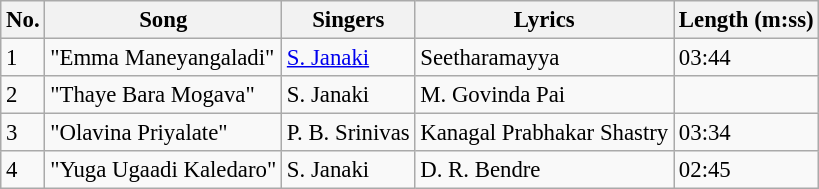<table class="wikitable" style="font-size:95%;">
<tr>
<th>No.</th>
<th>Song</th>
<th>Singers</th>
<th>Lyrics</th>
<th>Length (m:ss)</th>
</tr>
<tr>
<td>1</td>
<td>"Emma Maneyangaladi"</td>
<td><a href='#'>S. Janaki</a></td>
<td>Seetharamayya</td>
<td>03:44</td>
</tr>
<tr>
<td>2</td>
<td>"Thaye Bara Mogava"</td>
<td>S. Janaki</td>
<td>M. Govinda Pai</td>
</tr>
<tr>
<td>3</td>
<td>"Olavina Priyalate"</td>
<td>P. B. Srinivas</td>
<td>Kanagal Prabhakar Shastry</td>
<td>03:34</td>
</tr>
<tr>
<td>4</td>
<td>"Yuga Ugaadi Kaledaro"</td>
<td>S. Janaki</td>
<td>D. R. Bendre</td>
<td>02:45</td>
</tr>
</table>
